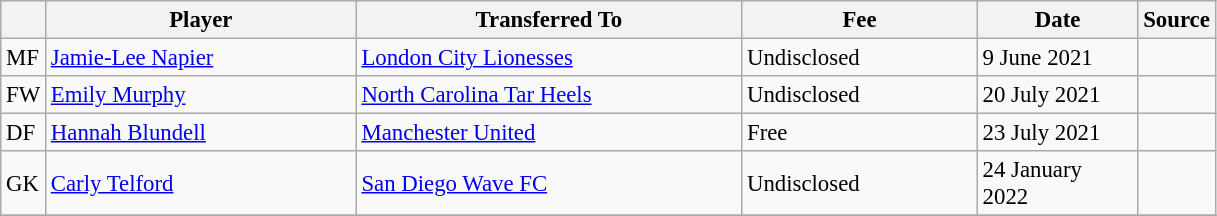<table class="wikitable plainrowheaders sortable" style="font-size:95%">
<tr>
<th></th>
<th scope="col" style="width:200px;">Player</th>
<th scope="col" style="width:250px;">Transferred To</th>
<th scope="col" style="width:150px;">Fee</th>
<th scope="col" style="width:100px;">Date</th>
<th>Source</th>
</tr>
<tr>
<td>MF</td>
<td> <a href='#'>Jamie-Lee Napier</a></td>
<td> <a href='#'>London City Lionesses</a></td>
<td>Undisclosed</td>
<td>9 June 2021</td>
<td></td>
</tr>
<tr>
<td>FW</td>
<td> <a href='#'>Emily Murphy</a></td>
<td> <a href='#'>North Carolina Tar Heels</a></td>
<td>Undisclosed</td>
<td>20 July 2021</td>
<td></td>
</tr>
<tr>
<td>DF</td>
<td> <a href='#'>Hannah Blundell</a></td>
<td> <a href='#'>Manchester United</a></td>
<td>Free</td>
<td>23 July 2021</td>
<td></td>
</tr>
<tr>
<td>GK</td>
<td> <a href='#'>Carly Telford</a></td>
<td> <a href='#'>San Diego Wave FC</a></td>
<td>Undisclosed</td>
<td>24 January 2022</td>
<td></td>
</tr>
<tr>
</tr>
</table>
